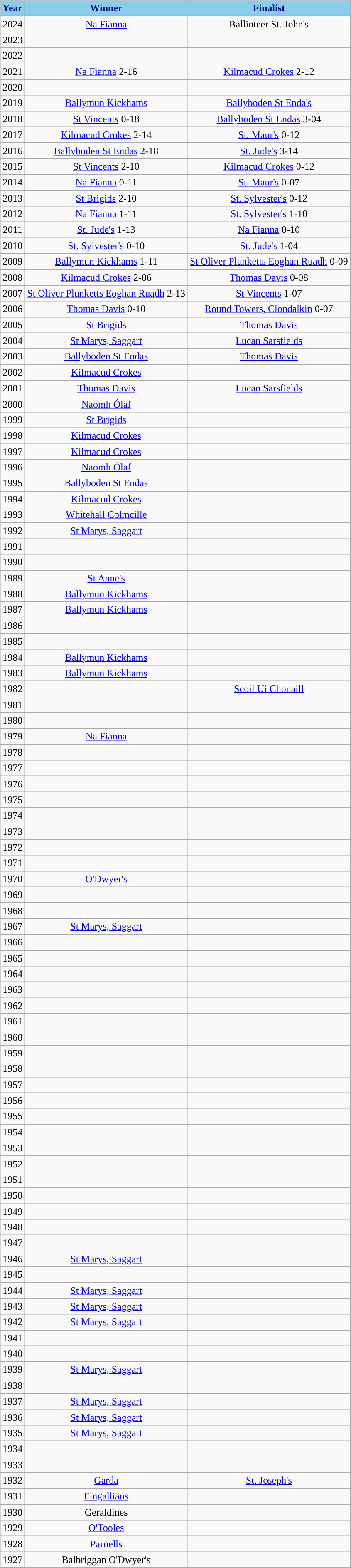<table class="wikitable" style="text-align:center;">
<tr>
<th style="background:skyblue;color:navy;">Year</th>
<th style="background:skyblue;color:navy;">Winner</th>
<th style="background:skyblue;color:navy;">Finalist</th>
</tr>
<tr>
<td>2024</td>
<td><a href='#'>Na Fianna</a></td>
<td>Ballinteer St. John's</td>
</tr>
<tr>
<td>2023</td>
<td></td>
<td></td>
</tr>
<tr>
<td>2022</td>
<td></td>
<td></td>
</tr>
<tr>
<td>2021</td>
<td><a href='#'>Na Fianna</a> 2-16</td>
<td><a href='#'>Kilmacud Crokes</a> 2-12</td>
</tr>
<tr>
<td>2020</td>
<td></td>
<td></td>
</tr>
<tr>
<td>2019</td>
<td><a href='#'>Ballymun Kickhams</a></td>
<td><a href='#'>Ballyboden St Enda's</a></td>
</tr>
<tr>
<td>2018</td>
<td><a href='#'>St Vincents</a>  0-18</td>
<td><a href='#'>Ballyboden St Endas</a>  3-04</td>
</tr>
<tr>
<td>2017</td>
<td><a href='#'>Kilmacud Crokes</a> 2-14</td>
<td><a href='#'>St. Maur's</a> 0-12</td>
</tr>
<tr>
<td>2016</td>
<td><a href='#'>Ballyboden St Endas</a> 2-18</td>
<td><a href='#'>St. Jude's</a> 3-14</td>
</tr>
<tr>
<td>2015</td>
<td><a href='#'>St Vincents</a> 2-10</td>
<td><a href='#'>Kilmacud Crokes</a> 0-12</td>
</tr>
<tr>
<td>2014</td>
<td><a href='#'>Na Fianna</a> 0-11</td>
<td><a href='#'>St. Maur's</a> 0-07</td>
</tr>
<tr>
<td>2013</td>
<td><a href='#'>St Brigids</a> 2-10</td>
<td><a href='#'>St. Sylvester's</a> 0-12</td>
</tr>
<tr>
<td>2012</td>
<td><a href='#'>Na Fianna</a> 1-11</td>
<td><a href='#'>St. Sylvester's</a> 1-10</td>
</tr>
<tr>
<td>2011</td>
<td><a href='#'>St. Jude's</a> 1-13</td>
<td><a href='#'>Na Fianna</a> 0-10</td>
</tr>
<tr>
<td>2010</td>
<td><a href='#'>St. Sylvester's</a> 0-10</td>
<td><a href='#'>St. Jude's</a> 1-04</td>
</tr>
<tr>
<td>2009</td>
<td><a href='#'>Ballymun Kickhams</a> 1-11</td>
<td><a href='#'>St Oliver Plunketts Eoghan Ruadh</a> 0-09</td>
</tr>
<tr>
<td>2008</td>
<td><a href='#'>Kilmacud Crokes</a> 2-06</td>
<td><a href='#'>Thomas Davis</a> 0-08</td>
</tr>
<tr>
<td>2007</td>
<td><a href='#'>St Oliver Plunketts Eoghan Ruadh</a> 2-13</td>
<td><a href='#'>St Vincents</a>  1-07</td>
</tr>
<tr>
<td>2006</td>
<td><a href='#'>Thomas Davis</a> 0-10</td>
<td><a href='#'>Round Towers, Clondalkin</a> 0-07</td>
</tr>
<tr>
<td>2005</td>
<td><a href='#'>St Brigids</a></td>
<td><a href='#'>Thomas Davis</a></td>
</tr>
<tr>
<td>2004</td>
<td><a href='#'>St Marys, Saggart</a></td>
<td><a href='#'>Lucan Sarsfields</a></td>
</tr>
<tr>
<td>2003</td>
<td><a href='#'>Ballyboden St Endas</a></td>
<td><a href='#'>Thomas Davis</a></td>
</tr>
<tr>
<td>2002</td>
<td><a href='#'>Kilmacud Crokes</a></td>
<td></td>
</tr>
<tr>
<td>2001</td>
<td><a href='#'>Thomas Davis</a></td>
<td><a href='#'>Lucan Sarsfields</a></td>
</tr>
<tr>
<td>2000</td>
<td><a href='#'>Naomh Ólaf</a></td>
<td></td>
</tr>
<tr>
<td>1999</td>
<td><a href='#'>St Brigids</a></td>
<td></td>
</tr>
<tr>
<td>1998</td>
<td><a href='#'>Kilmacud Crokes</a></td>
<td></td>
</tr>
<tr>
<td>1997</td>
<td><a href='#'>Kilmacud Crokes</a></td>
<td></td>
</tr>
<tr>
<td>1996</td>
<td><a href='#'>Naomh Ólaf</a></td>
<td></td>
</tr>
<tr>
<td>1995</td>
<td><a href='#'>Ballyboden St Endas</a></td>
<td></td>
</tr>
<tr>
<td>1994</td>
<td><a href='#'>Kilmacud Crokes</a></td>
<td></td>
</tr>
<tr>
<td>1993</td>
<td><a href='#'>Whitehall Colmcille</a></td>
<td></td>
</tr>
<tr>
<td>1992</td>
<td><a href='#'>St Marys, Saggart</a></td>
<td></td>
</tr>
<tr>
<td>1991</td>
<td></td>
<td></td>
</tr>
<tr>
<td>1990</td>
<td></td>
<td></td>
</tr>
<tr>
<td>1989</td>
<td><a href='#'>St Anne's</a></td>
<td></td>
</tr>
<tr>
<td>1988</td>
<td><a href='#'>Ballymun Kickhams</a></td>
<td></td>
</tr>
<tr>
<td>1987</td>
<td><a href='#'>Ballymun Kickhams</a></td>
<td></td>
</tr>
<tr>
<td>1986</td>
<td></td>
<td></td>
</tr>
<tr>
<td>1985</td>
<td></td>
<td></td>
</tr>
<tr>
<td>1984</td>
<td><a href='#'>Ballymun Kickhams</a></td>
<td></td>
</tr>
<tr>
<td>1983</td>
<td><a href='#'>Ballymun Kickhams</a></td>
<td></td>
</tr>
<tr>
<td>1982</td>
<td></td>
<td><a href='#'>Scoil Ui Chonaill</a></td>
</tr>
<tr>
<td>1981</td>
<td></td>
<td></td>
</tr>
<tr>
<td>1980</td>
<td></td>
<td></td>
</tr>
<tr>
<td>1979</td>
<td><a href='#'>Na Fianna</a></td>
<td></td>
</tr>
<tr>
<td>1978</td>
<td></td>
<td></td>
</tr>
<tr>
<td>1977</td>
<td></td>
<td></td>
</tr>
<tr>
<td>1976</td>
<td></td>
<td></td>
</tr>
<tr>
<td>1975</td>
<td></td>
<td></td>
</tr>
<tr>
<td>1974</td>
<td></td>
<td></td>
</tr>
<tr>
<td>1973</td>
<td></td>
<td></td>
</tr>
<tr>
<td>1972</td>
<td></td>
<td></td>
</tr>
<tr>
<td>1971</td>
<td></td>
<td></td>
</tr>
<tr>
<td>1970</td>
<td><a href='#'>O'Dwyer's</a></td>
<td></td>
</tr>
<tr>
<td>1969</td>
<td></td>
<td></td>
</tr>
<tr>
<td>1968</td>
<td></td>
<td></td>
</tr>
<tr>
<td>1967</td>
<td><a href='#'>St Marys, Saggart</a></td>
<td></td>
</tr>
<tr>
<td>1966</td>
<td></td>
<td></td>
</tr>
<tr>
<td>1965</td>
<td></td>
<td></td>
</tr>
<tr>
<td>1964</td>
<td></td>
<td></td>
</tr>
<tr>
<td>1963</td>
<td></td>
<td></td>
</tr>
<tr>
<td>1962</td>
<td></td>
<td></td>
</tr>
<tr>
<td>1961</td>
<td></td>
<td></td>
</tr>
<tr>
<td>1960</td>
<td></td>
<td></td>
</tr>
<tr>
<td>1959</td>
<td></td>
<td></td>
</tr>
<tr>
<td>1958</td>
<td></td>
<td></td>
</tr>
<tr>
<td>1957</td>
<td></td>
<td></td>
</tr>
<tr>
<td>1956</td>
<td></td>
<td></td>
</tr>
<tr>
<td>1955</td>
<td></td>
<td></td>
</tr>
<tr>
<td>1954</td>
<td></td>
<td></td>
</tr>
<tr>
<td>1953</td>
<td></td>
<td></td>
</tr>
<tr>
<td>1952</td>
<td></td>
<td></td>
</tr>
<tr>
<td>1951</td>
<td></td>
<td></td>
</tr>
<tr>
<td>1950</td>
<td></td>
<td></td>
</tr>
<tr>
<td>1949</td>
<td></td>
<td></td>
</tr>
<tr>
<td>1948</td>
<td></td>
<td></td>
</tr>
<tr>
<td>1947</td>
<td></td>
<td></td>
</tr>
<tr>
<td>1946</td>
<td><a href='#'>St Marys, Saggart</a></td>
<td></td>
</tr>
<tr>
<td>1945</td>
<td></td>
<td></td>
</tr>
<tr>
<td>1944</td>
<td><a href='#'>St Marys, Saggart</a></td>
<td></td>
</tr>
<tr>
<td>1943</td>
<td><a href='#'>St Marys, Saggart</a></td>
<td></td>
</tr>
<tr>
<td>1942</td>
<td><a href='#'>St Marys, Saggart</a></td>
<td></td>
</tr>
<tr>
<td>1941</td>
<td></td>
<td></td>
</tr>
<tr>
<td>1940</td>
<td></td>
<td></td>
</tr>
<tr>
<td>1939</td>
<td><a href='#'>St Marys, Saggart</a></td>
<td></td>
</tr>
<tr>
<td>1938</td>
<td></td>
<td></td>
</tr>
<tr>
<td>1937</td>
<td><a href='#'>St Marys, Saggart</a></td>
<td></td>
</tr>
<tr>
<td>1936</td>
<td><a href='#'>St Marys, Saggart</a></td>
<td></td>
</tr>
<tr>
<td>1935</td>
<td><a href='#'>St Marys, Saggart</a></td>
<td></td>
</tr>
<tr>
<td>1934</td>
<td></td>
<td></td>
</tr>
<tr>
<td>1933</td>
<td></td>
<td></td>
</tr>
<tr>
<td>1932</td>
<td><a href='#'>Garda</a></td>
<td><a href='#'>St. Joseph's</a></td>
</tr>
<tr>
<td>1931</td>
<td><a href='#'>Fingallians</a></td>
<td></td>
</tr>
<tr>
<td>1930</td>
<td>Geraldines</td>
<td></td>
</tr>
<tr>
<td>1929</td>
<td><a href='#'>O'Tooles</a></td>
<td></td>
</tr>
<tr>
<td>1928</td>
<td><a href='#'>Parnells</a></td>
<td></td>
</tr>
<tr>
<td>1927</td>
<td>Balbriggan O'Dwyer's</td>
<td></td>
</tr>
</table>
